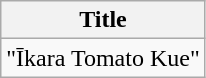<table class="wikitable">
<tr>
<th>Title</th>
</tr>
<tr>
<td>"Īkara Tomato Kue"</td>
</tr>
</table>
